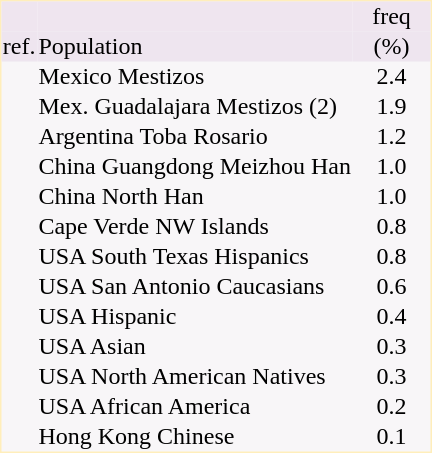<table border="0" cellspacing="0" cellpadding="1" align="right" style="text-align:center; margin-left: 2em;  border:1px #ffeebb solid; background:#f8f6f8; ">
<tr style="background:#efe5ef">
<td></td>
<td></td>
<td>freq</td>
</tr>
<tr style="background:#eee5ef">
<td>ref.</td>
<td align="left">Population</td>
<td style="width:50px">(%)</td>
</tr>
<tr>
<td></td>
<td align="left">Mexico Mestizos</td>
<td>2.4</td>
</tr>
<tr>
<td></td>
<td align="left">Mex. Guadalajara Mestizos (2)</td>
<td>1.9</td>
</tr>
<tr>
<td></td>
<td align="left">Argentina Toba Rosario</td>
<td>1.2</td>
</tr>
<tr>
<td></td>
<td align="left">China Guangdong Meizhou Han</td>
<td>1.0</td>
</tr>
<tr>
<td></td>
<td align="left">China North Han</td>
<td>1.0</td>
</tr>
<tr>
<td></td>
<td align="left">Cape Verde NW Islands</td>
<td>0.8</td>
</tr>
<tr>
<td></td>
<td align="left">USA South Texas Hispanics</td>
<td>0.8</td>
</tr>
<tr>
<td></td>
<td align="left">USA San Antonio Caucasians</td>
<td>0.6</td>
</tr>
<tr>
<td></td>
<td align="left">USA Hispanic</td>
<td>0.4</td>
</tr>
<tr>
<td></td>
<td align="left">USA Asian</td>
<td>0.3</td>
</tr>
<tr>
<td></td>
<td align="left">USA North American Natives</td>
<td>0.3</td>
</tr>
<tr>
<td></td>
<td align="left">USA African America</td>
<td>0.2</td>
</tr>
<tr>
<td></td>
<td align="left">Hong Kong Chinese</td>
<td>0.1</td>
</tr>
</table>
